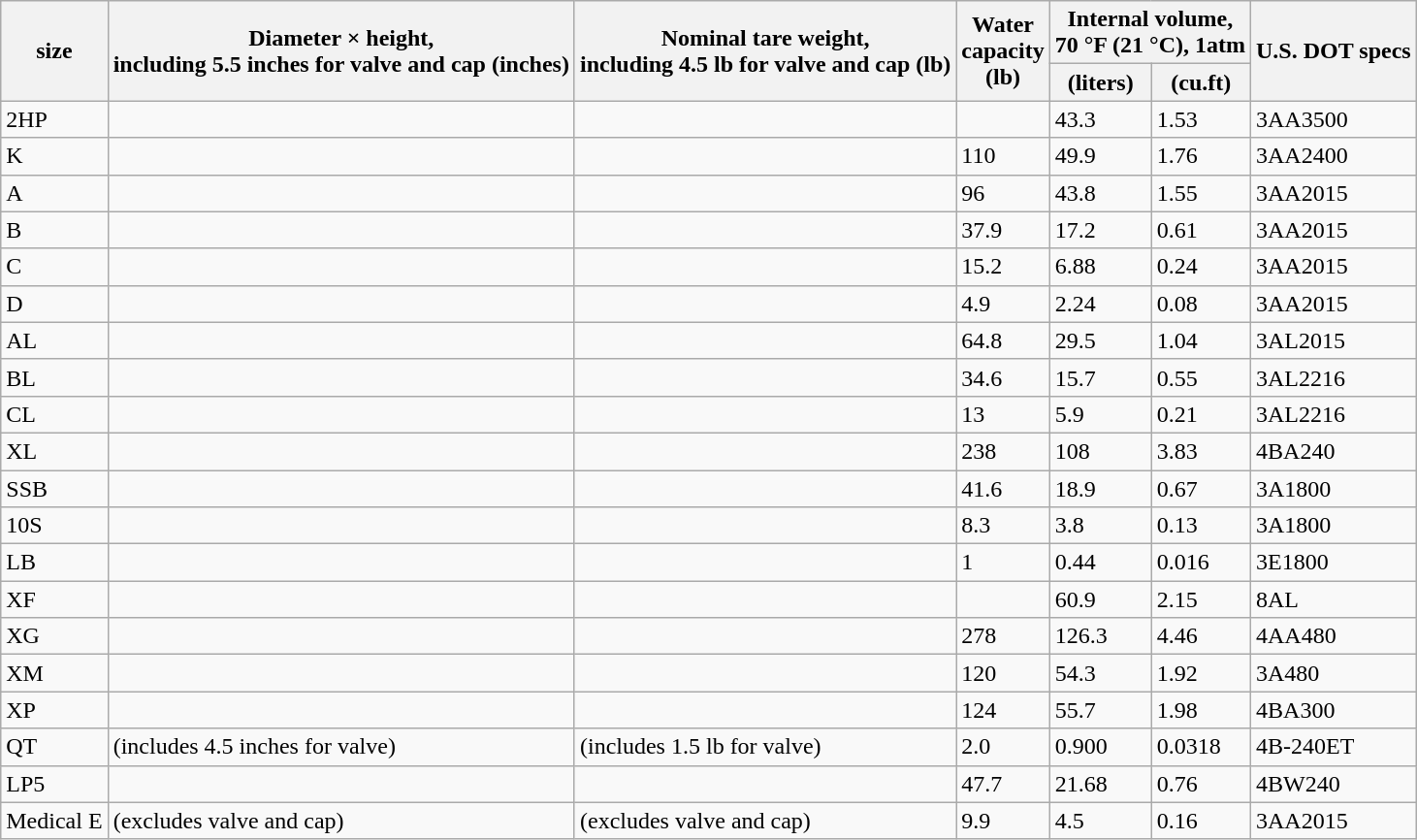<table class="wikitable sortable">
<tr>
<th rowspan=2> size</th>
<th rowspan=2>Diameter × height, <br>including 5.5 inches for valve and cap (inches)</th>
<th rowspan=2>Nominal tare weight, <br>including 4.5 lb for valve and cap (lb)</th>
<th rowspan=2>Water <br>capacity <br>(lb)</th>
<th colspan=2>Internal volume, <br>70 °F (21 °C), 1atm</th>
<th rowspan=2>U.S. DOT specs</th>
</tr>
<tr>
<th>(liters)</th>
<th>(cu.ft)</th>
</tr>
<tr>
<td>2HP</td>
<td></td>
<td></td>
<td></td>
<td>43.3</td>
<td>1.53</td>
<td>3AA3500</td>
</tr>
<tr>
<td>K</td>
<td></td>
<td></td>
<td>110</td>
<td>49.9</td>
<td>1.76</td>
<td>3AA2400</td>
</tr>
<tr>
<td>A</td>
<td></td>
<td></td>
<td>96</td>
<td>43.8</td>
<td>1.55</td>
<td>3AA2015</td>
</tr>
<tr>
<td>B</td>
<td></td>
<td></td>
<td>37.9</td>
<td>17.2</td>
<td>0.61</td>
<td>3AA2015</td>
</tr>
<tr>
<td>C</td>
<td></td>
<td></td>
<td>15.2</td>
<td>6.88</td>
<td>0.24</td>
<td>3AA2015</td>
</tr>
<tr>
<td>D</td>
<td></td>
<td></td>
<td>4.9</td>
<td>2.24</td>
<td>0.08</td>
<td>3AA2015</td>
</tr>
<tr>
<td>AL</td>
<td></td>
<td></td>
<td>64.8</td>
<td>29.5</td>
<td>1.04</td>
<td>3AL2015</td>
</tr>
<tr>
<td>BL</td>
<td></td>
<td></td>
<td>34.6</td>
<td>15.7</td>
<td>0.55</td>
<td>3AL2216</td>
</tr>
<tr>
<td>CL</td>
<td></td>
<td></td>
<td>13</td>
<td>5.9</td>
<td>0.21</td>
<td>3AL2216</td>
</tr>
<tr>
<td>XL</td>
<td></td>
<td></td>
<td>238</td>
<td>108</td>
<td>3.83</td>
<td>4BA240</td>
</tr>
<tr>
<td>SSB</td>
<td></td>
<td></td>
<td>41.6</td>
<td>18.9</td>
<td>0.67</td>
<td>3A1800</td>
</tr>
<tr>
<td>10S</td>
<td></td>
<td></td>
<td>8.3</td>
<td>3.8</td>
<td>0.13</td>
<td>3A1800</td>
</tr>
<tr>
<td>LB</td>
<td></td>
<td></td>
<td>1</td>
<td>0.44</td>
<td>0.016</td>
<td>3E1800</td>
</tr>
<tr>
<td>XF</td>
<td></td>
<td></td>
<td></td>
<td>60.9</td>
<td>2.15</td>
<td>8AL</td>
</tr>
<tr>
<td>XG</td>
<td></td>
<td></td>
<td>278</td>
<td>126.3</td>
<td>4.46</td>
<td>4AA480</td>
</tr>
<tr>
<td>XM</td>
<td></td>
<td></td>
<td>120</td>
<td>54.3</td>
<td>1.92</td>
<td>3A480</td>
</tr>
<tr>
<td>XP</td>
<td></td>
<td></td>
<td>124</td>
<td>55.7</td>
<td>1.98</td>
<td>4BA300</td>
</tr>
<tr>
<td>QT</td>
<td> (includes 4.5 inches for valve)</td>
<td> (includes 1.5 lb for valve)</td>
<td>2.0</td>
<td>0.900</td>
<td>0.0318</td>
<td>4B-240ET</td>
</tr>
<tr>
<td>LP5</td>
<td></td>
<td></td>
<td>47.7</td>
<td>21.68</td>
<td>0.76</td>
<td>4BW240</td>
</tr>
<tr>
<td>Medical E</td>
<td> (excludes valve and cap)</td>
<td> (excludes valve and cap)</td>
<td>9.9</td>
<td>4.5</td>
<td>0.16</td>
<td>3AA2015</td>
</tr>
</table>
